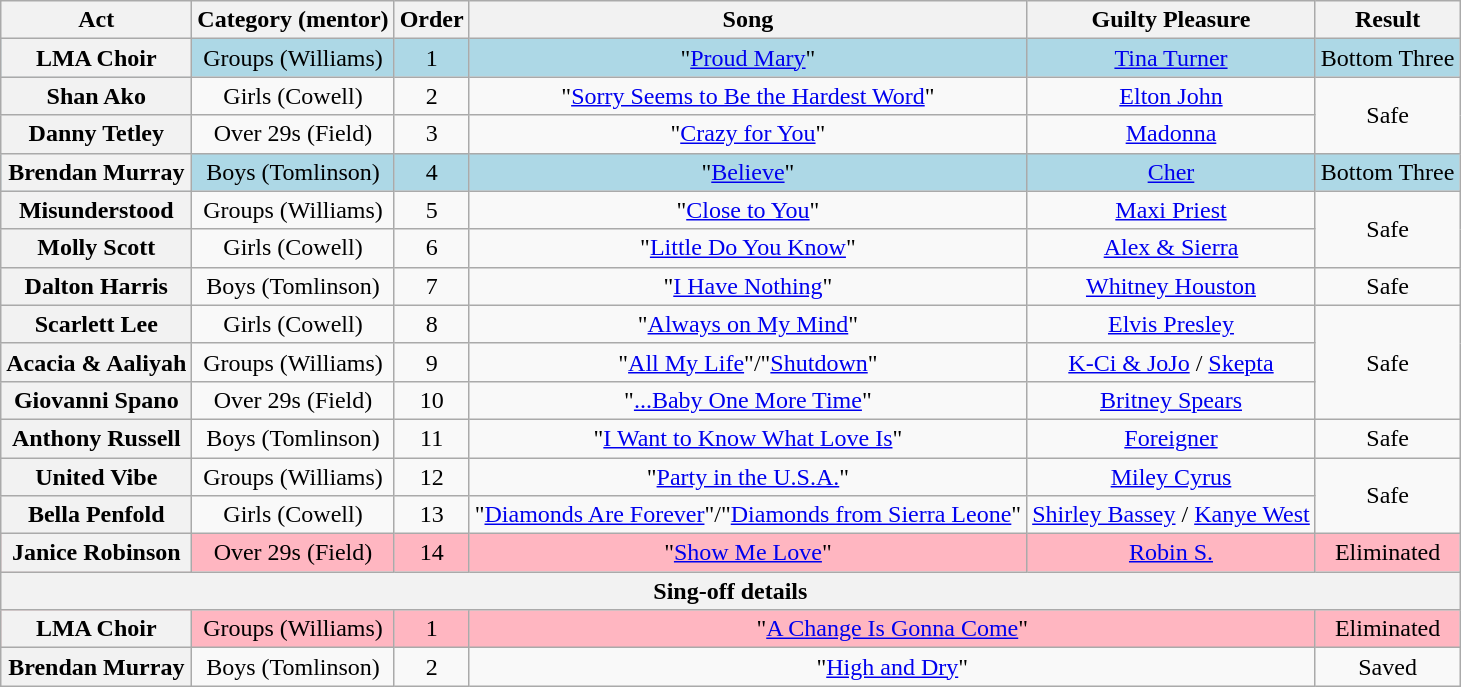<table class="wikitable plainrowheaders" style="text-align:center;">
<tr>
<th scope="col">Act</th>
<th scope="col">Category (mentor)</th>
<th scope="col">Order</th>
<th scope="col">Song</th>
<th scope="col">Guilty Pleasure</th>
<th scope="col">Result</th>
</tr>
<tr style="background:lightblue;">
<th scope="row">LMA Choir</th>
<td>Groups (Williams)</td>
<td>1</td>
<td>"<a href='#'>Proud Mary</a>"</td>
<td><a href='#'>Tina Turner</a></td>
<td>Bottom Three</td>
</tr>
<tr>
<th scope="row">Shan Ako</th>
<td>Girls (Cowell)</td>
<td>2</td>
<td>"<a href='#'>Sorry Seems to Be the Hardest Word</a>"</td>
<td><a href='#'>Elton John</a></td>
<td rowspan=2>Safe</td>
</tr>
<tr>
<th scope="row">Danny Tetley</th>
<td>Over 29s (Field)</td>
<td>3</td>
<td>"<a href='#'>Crazy for You</a>"</td>
<td><a href='#'>Madonna</a></td>
</tr>
<tr style="background:lightblue;">
<th scope="row">Brendan Murray</th>
<td>Boys (Tomlinson)</td>
<td>4</td>
<td>"<a href='#'>Believe</a>"</td>
<td><a href='#'>Cher</a></td>
<td>Bottom Three</td>
</tr>
<tr>
<th scope="row">Misunderstood</th>
<td>Groups (Williams)</td>
<td>5</td>
<td>"<a href='#'>Close to You</a>"</td>
<td><a href='#'>Maxi Priest</a></td>
<td rowspan=2>Safe</td>
</tr>
<tr>
<th scope="row">Molly Scott</th>
<td>Girls (Cowell)</td>
<td>6</td>
<td>"<a href='#'>Little Do You Know</a>"</td>
<td><a href='#'>Alex & Sierra</a></td>
</tr>
<tr>
<th scope="row">Dalton Harris</th>
<td>Boys (Tomlinson)</td>
<td>7</td>
<td>"<a href='#'>I Have Nothing</a>"</td>
<td><a href='#'>Whitney Houston</a></td>
<td>Safe</td>
</tr>
<tr>
<th scope="row">Scarlett Lee</th>
<td>Girls (Cowell)</td>
<td>8</td>
<td>"<a href='#'>Always on My Mind</a>"</td>
<td><a href='#'>Elvis Presley</a></td>
<td rowspan=3>Safe</td>
</tr>
<tr>
<th scope="row">Acacia & Aaliyah</th>
<td>Groups (Williams)</td>
<td>9</td>
<td>"<a href='#'>All My Life</a>"/"<a href='#'>Shutdown</a>"</td>
<td><a href='#'>K-Ci & JoJo</a> / <a href='#'>Skepta</a></td>
</tr>
<tr>
<th scope="row">Giovanni Spano</th>
<td>Over 29s (Field)</td>
<td>10</td>
<td>"<a href='#'>...Baby One More Time</a>"</td>
<td><a href='#'>Britney Spears</a></td>
</tr>
<tr>
<th scope="row">Anthony Russell</th>
<td>Boys (Tomlinson)</td>
<td>11</td>
<td>"<a href='#'>I Want to Know What Love Is</a>"</td>
<td><a href='#'>Foreigner</a></td>
<td>Safe</td>
</tr>
<tr>
<th scope="row">United Vibe</th>
<td>Groups (Williams)</td>
<td>12</td>
<td>"<a href='#'>Party in the U.S.A.</a>"</td>
<td><a href='#'>Miley Cyrus</a></td>
<td rowspan=2>Safe</td>
</tr>
<tr>
<th scope="row">Bella Penfold</th>
<td>Girls (Cowell)</td>
<td>13</td>
<td>"<a href='#'>Diamonds Are Forever</a>"/"<a href='#'>Diamonds from Sierra Leone</a>"</td>
<td><a href='#'>Shirley Bassey</a> / <a href='#'>Kanye West</a></td>
</tr>
<tr style="background:lightpink;">
<th scope="row">Janice Robinson</th>
<td>Over 29s (Field)</td>
<td>14</td>
<td>"<a href='#'>Show Me Love</a>"</td>
<td><a href='#'>Robin S.</a></td>
<td>Eliminated</td>
</tr>
<tr>
<th colspan="6">Sing-off details</th>
</tr>
<tr style="background:lightpink;">
<th scope="row">LMA Choir</th>
<td>Groups (Williams)</td>
<td>1</td>
<td colspan="2">"<a href='#'>A Change Is Gonna Come</a>"</td>
<td>Eliminated</td>
</tr>
<tr>
<th scope="row">Brendan Murray</th>
<td>Boys (Tomlinson)</td>
<td>2</td>
<td colspan="2">"<a href='#'>High and Dry</a>"</td>
<td>Saved</td>
</tr>
</table>
